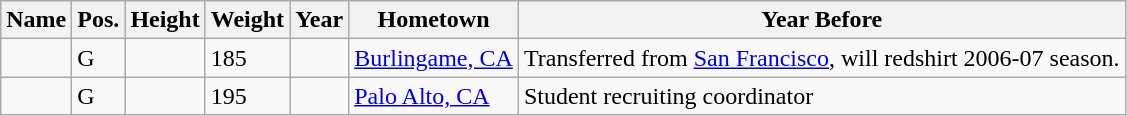<table class="wikitable sortable" style="font-size:100%;" border="1">
<tr>
<th>Name</th>
<th>Pos.</th>
<th>Height</th>
<th>Weight</th>
<th>Year</th>
<th>Hometown</th>
<th ! class="unsortable">Year Before</th>
</tr>
<tr>
<td></td>
<td>G</td>
<td></td>
<td>185</td>
<td></td>
<td><a href='#'>Burlingame, CA</a></td>
<td>Transferred from <a href='#'>San Francisco</a>, will redshirt 2006-07 season.</td>
</tr>
<tr>
<td></td>
<td>G</td>
<td></td>
<td>195</td>
<td></td>
<td><a href='#'>Palo Alto, CA</a></td>
<td>Student recruiting coordinator</td>
</tr>
</table>
